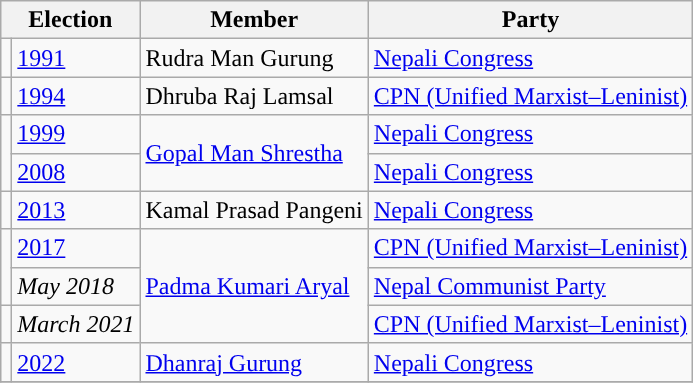<table class="wikitable">
<tr>
<th colspan="2">Election</th>
<th>Member</th>
<th>Party</th>
</tr>
<tr>
<td style="background-color:"></td>
<td><a href='#'>1991</a></td>
<td>Rudra Man Gurung</td>
<td><a href='#'>Nepali Congress</a></td>
</tr>
<tr>
<td style="background-color:"></td>
<td><a href='#'>1994</a></td>
<td>Dhruba Raj Lamsal</td>
<td><a href='#'>CPN (Unified Marxist–Leninist)</a></td>
</tr>
<tr>
<td rowspan="2" style="background-color:"></td>
<td><a href='#'>1999</a></td>
<td rowspan="2"><a href='#'>Gopal Man Shrestha</a></td>
<td><a href='#'>Nepali Congress</a></td>
</tr>
<tr>
<td><a href='#'>2008</a></td>
<td><a href='#'>Nepali Congress</a></td>
</tr>
<tr>
<td style="background-color:"></td>
<td><a href='#'>2013</a></td>
<td>Kamal Prasad Pangeni</td>
<td><a href='#'>Nepali Congress</a></td>
</tr>
<tr>
<td rowspan="2" style="background-color:"></td>
<td><a href='#'>2017</a></td>
<td rowspan="3"><a href='#'>Padma Kumari Aryal</a></td>
<td><a href='#'>CPN (Unified Marxist–Leninist)</a></td>
</tr>
<tr>
<td><em>May 2018</em></td>
<td><a href='#'>Nepal Communist Party</a></td>
</tr>
<tr>
<td></td>
<td><em>March 2021</em></td>
<td><a href='#'>CPN (Unified Marxist–Leninist)</a></td>
</tr>
<tr>
<td style="background-color:"></td>
<td><a href='#'>2022</a></td>
<td><a href='#'>Dhanraj Gurung</a></td>
<td><a href='#'>Nepali Congress</a></td>
</tr>
<tr>
</tr>
</table>
